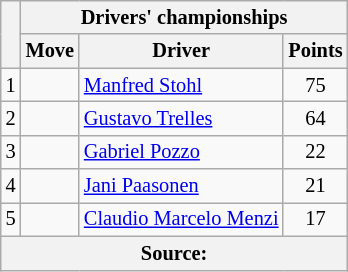<table class="wikitable" style="font-size:85%;">
<tr>
<th rowspan="2"></th>
<th colspan="3">Drivers' championships</th>
</tr>
<tr>
<th>Move</th>
<th>Driver</th>
<th>Points</th>
</tr>
<tr>
<td align="center">1</td>
<td align="center"></td>
<td> <a href='#'>Manfred Stohl</a></td>
<td align="center">75</td>
</tr>
<tr>
<td align="center">2</td>
<td align="center"></td>
<td> <a href='#'>Gustavo Trelles</a></td>
<td align="center">64</td>
</tr>
<tr>
<td align="center">3</td>
<td align="center"></td>
<td> <a href='#'>Gabriel Pozzo</a></td>
<td align="center">22</td>
</tr>
<tr>
<td align="center">4</td>
<td align="center"></td>
<td>  <a href='#'>Jani Paasonen</a></td>
<td align="center">21</td>
</tr>
<tr>
<td align="center">5</td>
<td align="center"></td>
<td> <a href='#'>Claudio Marcelo Menzi</a></td>
<td align="center">17</td>
</tr>
<tr>
<th colspan="4">Source:</th>
</tr>
</table>
